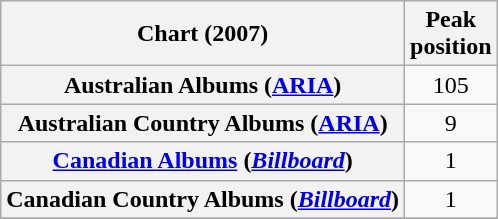<table class="wikitable sortable plainrowheaders" style="text-align:center">
<tr>
<th>Chart (2007)</th>
<th>Peak<br>position</th>
</tr>
<tr>
<th scope="row">Australian Albums (<a href='#'>ARIA</a>)</th>
<td style="text-align:center;">105</td>
</tr>
<tr>
<th scope="row">Australian Country Albums (<a href='#'>ARIA</a>)</th>
<td>9</td>
</tr>
<tr>
<th scope="row"><a href='#'>Canadian Albums</a> (<em><a href='#'>Billboard</a></em>)</th>
<td>1</td>
</tr>
<tr>
<th scope="row">Canadian Country Albums (<em><a href='#'>Billboard</a></em>)</th>
<td>1</td>
</tr>
<tr>
</tr>
<tr>
</tr>
<tr>
</tr>
</table>
